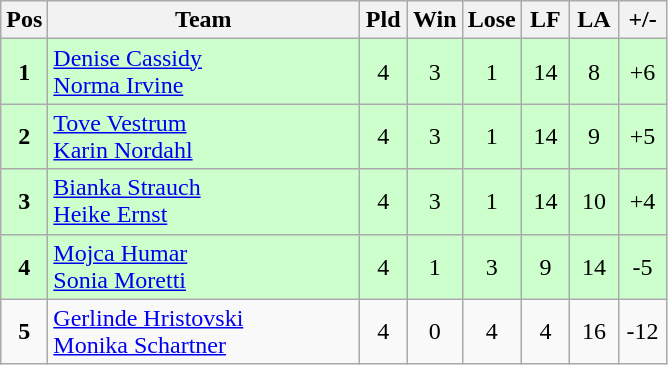<table class="wikitable" style="font-size: 100%">
<tr>
<th width=20>Pos</th>
<th width=200>Team</th>
<th width=25>Pld</th>
<th width=25>Win</th>
<th width=25>Lose</th>
<th width=25>LF</th>
<th width=25>LA</th>
<th width=25>+/-</th>
</tr>
<tr align=center style="background: #ccffcc;">
<td><strong>1</strong></td>
<td align="left"> <a href='#'>Denise Cassidy</a><br> <a href='#'>Norma Irvine</a></td>
<td>4</td>
<td>3</td>
<td>1</td>
<td>14</td>
<td>8</td>
<td>+6</td>
</tr>
<tr align=center style="background: #ccffcc;">
<td><strong>2</strong></td>
<td align="left"> <a href='#'>Tove Vestrum</a><br> <a href='#'>Karin Nordahl</a></td>
<td>4</td>
<td>3</td>
<td>1</td>
<td>14</td>
<td>9</td>
<td>+5</td>
</tr>
<tr align=center style="background: #ccffcc;">
<td><strong>3</strong></td>
<td align="left"> <a href='#'>Bianka Strauch</a><br> <a href='#'>Heike Ernst</a></td>
<td>4</td>
<td>3</td>
<td>1</td>
<td>14</td>
<td>10</td>
<td>+4</td>
</tr>
<tr align=center style="background: #ccffcc;">
<td><strong>4</strong></td>
<td align="left"> <a href='#'>Mojca Humar</a><br> <a href='#'>Sonia Moretti</a></td>
<td>4</td>
<td>1</td>
<td>3</td>
<td>9</td>
<td>14</td>
<td>-5</td>
</tr>
<tr align=center>
<td><strong>5</strong></td>
<td align="left"> <a href='#'>Gerlinde Hristovski</a><br> <a href='#'>Monika Schartner</a></td>
<td>4</td>
<td>0</td>
<td>4</td>
<td>4</td>
<td>16</td>
<td>-12</td>
</tr>
</table>
